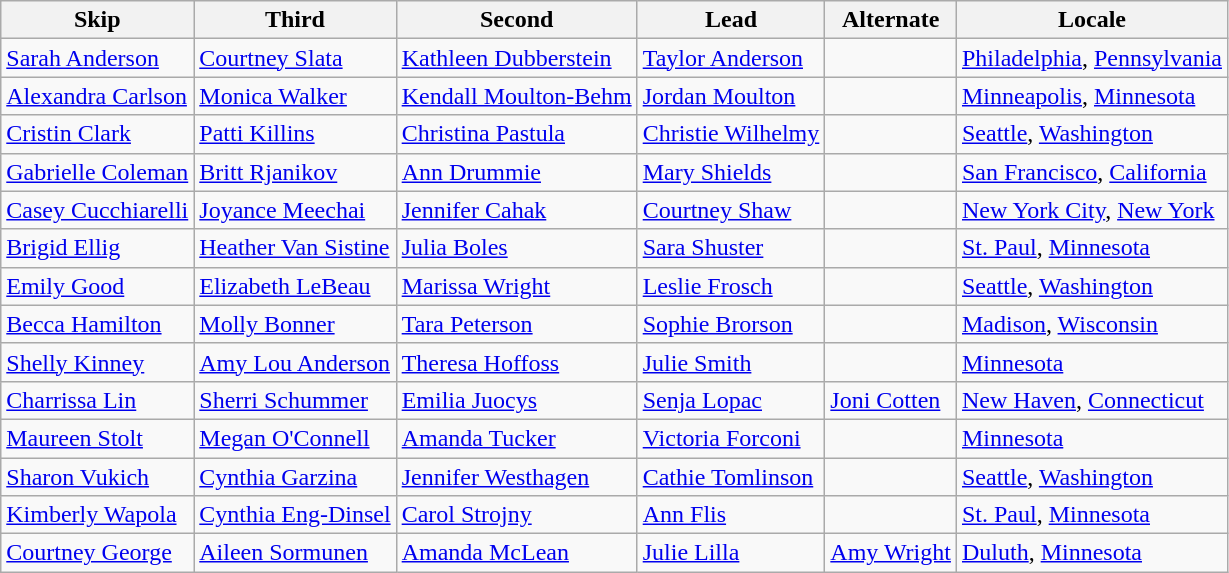<table class=wikitable>
<tr>
<th>Skip</th>
<th>Third</th>
<th>Second</th>
<th>Lead</th>
<th>Alternate</th>
<th>Locale</th>
</tr>
<tr>
<td><a href='#'>Sarah Anderson</a></td>
<td><a href='#'>Courtney Slata</a></td>
<td><a href='#'>Kathleen Dubberstein</a></td>
<td><a href='#'>Taylor Anderson</a></td>
<td></td>
<td> <a href='#'>Philadelphia</a>, <a href='#'>Pennsylvania</a></td>
</tr>
<tr>
<td><a href='#'>Alexandra Carlson</a></td>
<td><a href='#'>Monica Walker</a></td>
<td><a href='#'>Kendall Moulton-Behm</a></td>
<td><a href='#'>Jordan Moulton</a></td>
<td></td>
<td> <a href='#'>Minneapolis</a>, <a href='#'>Minnesota</a></td>
</tr>
<tr>
<td><a href='#'>Cristin Clark</a></td>
<td><a href='#'>Patti Killins</a></td>
<td><a href='#'>Christina Pastula</a></td>
<td><a href='#'>Christie Wilhelmy</a></td>
<td></td>
<td> <a href='#'>Seattle</a>, <a href='#'>Washington</a></td>
</tr>
<tr>
<td><a href='#'>Gabrielle Coleman</a></td>
<td><a href='#'>Britt Rjanikov</a></td>
<td><a href='#'>Ann Drummie</a></td>
<td><a href='#'>Mary Shields</a></td>
<td></td>
<td> <a href='#'>San Francisco</a>, <a href='#'>California</a></td>
</tr>
<tr>
<td><a href='#'>Casey Cucchiarelli</a></td>
<td><a href='#'>Joyance Meechai</a></td>
<td><a href='#'>Jennifer Cahak</a></td>
<td><a href='#'>Courtney Shaw</a></td>
<td></td>
<td> <a href='#'>New York City</a>, <a href='#'>New York</a></td>
</tr>
<tr>
<td><a href='#'>Brigid Ellig</a></td>
<td><a href='#'>Heather Van Sistine</a></td>
<td><a href='#'>Julia Boles</a></td>
<td><a href='#'>Sara Shuster</a></td>
<td></td>
<td> <a href='#'>St. Paul</a>, <a href='#'>Minnesota</a></td>
</tr>
<tr>
<td><a href='#'>Emily Good</a></td>
<td><a href='#'>Elizabeth LeBeau</a></td>
<td><a href='#'>Marissa Wright</a></td>
<td><a href='#'>Leslie Frosch</a></td>
<td></td>
<td> <a href='#'>Seattle</a>, <a href='#'>Washington</a></td>
</tr>
<tr>
<td><a href='#'>Becca Hamilton</a></td>
<td><a href='#'>Molly Bonner</a></td>
<td><a href='#'>Tara Peterson</a></td>
<td><a href='#'>Sophie Brorson</a></td>
<td></td>
<td> <a href='#'>Madison</a>, <a href='#'>Wisconsin</a></td>
</tr>
<tr>
<td><a href='#'>Shelly Kinney</a></td>
<td><a href='#'>Amy Lou Anderson</a></td>
<td><a href='#'>Theresa Hoffoss</a></td>
<td><a href='#'>Julie Smith</a></td>
<td></td>
<td> <a href='#'>Minnesota</a></td>
</tr>
<tr>
<td><a href='#'>Charrissa Lin</a></td>
<td><a href='#'>Sherri Schummer</a></td>
<td><a href='#'>Emilia Juocys</a></td>
<td><a href='#'>Senja Lopac</a></td>
<td><a href='#'>Joni Cotten</a></td>
<td> <a href='#'>New Haven</a>, <a href='#'>Connecticut</a></td>
</tr>
<tr>
<td><a href='#'>Maureen Stolt</a></td>
<td><a href='#'>Megan O'Connell</a></td>
<td><a href='#'>Amanda Tucker</a></td>
<td><a href='#'>Victoria Forconi</a></td>
<td></td>
<td> <a href='#'>Minnesota</a></td>
</tr>
<tr>
<td><a href='#'>Sharon Vukich</a></td>
<td><a href='#'>Cynthia Garzina</a></td>
<td><a href='#'>Jennifer Westhagen</a></td>
<td><a href='#'>Cathie Tomlinson</a></td>
<td></td>
<td> <a href='#'>Seattle</a>, <a href='#'>Washington</a></td>
</tr>
<tr>
<td><a href='#'>Kimberly Wapola</a></td>
<td><a href='#'>Cynthia Eng-Dinsel</a></td>
<td><a href='#'>Carol Strojny</a></td>
<td><a href='#'>Ann Flis</a></td>
<td></td>
<td> <a href='#'>St. Paul</a>, <a href='#'>Minnesota</a></td>
</tr>
<tr>
<td><a href='#'>Courtney George</a></td>
<td><a href='#'>Aileen Sormunen</a></td>
<td><a href='#'>Amanda McLean</a></td>
<td><a href='#'>Julie Lilla</a></td>
<td><a href='#'>Amy Wright</a></td>
<td> <a href='#'>Duluth</a>, <a href='#'>Minnesota</a></td>
</tr>
</table>
